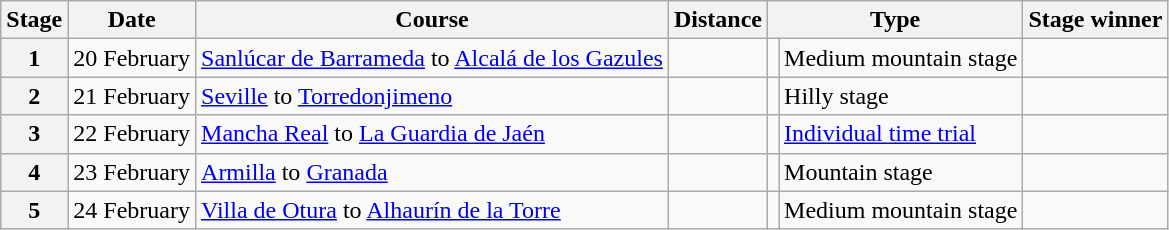<table class="wikitable">
<tr>
<th scope="col">Stage</th>
<th scope="col">Date</th>
<th scope="col">Course</th>
<th scope="col">Distance</th>
<th scope="col" colspan="2">Type</th>
<th scope="col">Stage winner</th>
</tr>
<tr>
<th scope="row" style="text-align:center;">1</th>
<td style="text-align:center;">20 February</td>
<td><a href='#'>Sanlúcar de Barrameda</a> to <a href='#'>Alcalá de los Gazules</a></td>
<td style="text-align:center;"></td>
<td></td>
<td>Medium mountain stage</td>
<td></td>
</tr>
<tr>
<th scope="row" style="text-align:center;">2</th>
<td style="text-align:center;">21 February</td>
<td><a href='#'>Seville</a> to <a href='#'>Torredonjimeno</a></td>
<td style="text-align:center;"></td>
<td></td>
<td>Hilly stage</td>
<td></td>
</tr>
<tr>
<th scope="row" style="text-align:center;">3</th>
<td style="text-align:center;">22 February</td>
<td><a href='#'>Mancha Real</a> to <a href='#'>La Guardia de Jaén</a></td>
<td style="text-align:center;"></td>
<td></td>
<td><a href='#'>Individual time trial</a></td>
<td></td>
</tr>
<tr>
<th scope="row" style="text-align:center;">4</th>
<td style="text-align:center;">23 February</td>
<td><a href='#'>Armilla</a> to <a href='#'>Granada</a></td>
<td style="text-align:center;"></td>
<td></td>
<td>Mountain stage</td>
<td></td>
</tr>
<tr>
<th scope="row" style="text-align:center;">5</th>
<td style="text-align:center;">24 February</td>
<td><a href='#'>Villa de Otura</a> to <a href='#'>Alhaurín de la Torre</a></td>
<td style="text-align:center;"></td>
<td></td>
<td>Medium mountain stage</td>
<td></td>
</tr>
</table>
